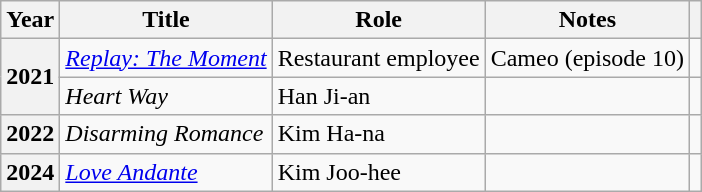<table class="wikitable plainrowheaders">
<tr>
<th scope="col">Year</th>
<th scope="col">Title</th>
<th scope="col">Role</th>
<th scope="col">Notes</th>
<th scope="col" class="unsortable"></th>
</tr>
<tr>
<th scope="row" rowspan="2">2021</th>
<td><em><a href='#'>Replay: The Moment</a></em></td>
<td>Restaurant employee</td>
<td>Cameo (episode 10)</td>
<td style="text-align:center"></td>
</tr>
<tr>
<td><em>Heart Way</em></td>
<td>Han Ji-an</td>
<td></td>
<td style="text-align:center"></td>
</tr>
<tr>
<th scope="row">2022</th>
<td><em>Disarming Romance</em></td>
<td>Kim Ha-na</td>
<td></td>
<td style="text-align:center"></td>
</tr>
<tr>
<th scope="row">2024</th>
<td><em><a href='#'>Love Andante</a></em></td>
<td>Kim Joo-hee</td>
<td></td>
<td style="text-align:center"></td>
</tr>
</table>
